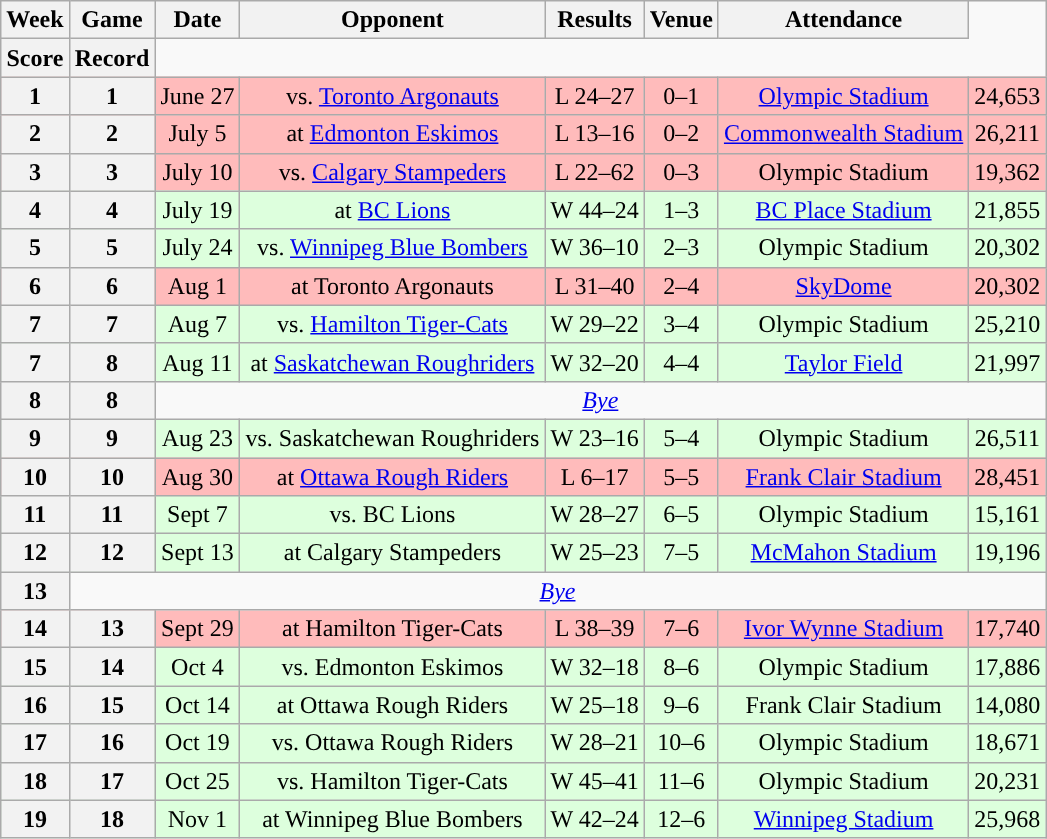<table class="wikitable" style="text-align:center">
<tr>
<th>Week</th>
<th>Game</th>
<th>Date</th>
<th>Opponent</th>
<th>Results</th>
<th>Venue</th>
<th>Attendance</th>
</tr>
<tr>
<th>Score</th>
<th>Record</th>
</tr>
<tr style="background:#ffbbbb">
<th>1</th>
<th>1</th>
<td>June 27</td>
<td>vs. <a href='#'>Toronto Argonauts</a></td>
<td>L 24–27</td>
<td>0–1</td>
<td><a href='#'>Olympic Stadium</a></td>
<td>24,653</td>
</tr>
<tr style="background:#ffbbbb">
<th>2</th>
<th>2</th>
<td>July 5</td>
<td>at <a href='#'>Edmonton Eskimos</a></td>
<td>L 13–16</td>
<td>0–2</td>
<td><a href='#'>Commonwealth Stadium</a></td>
<td>26,211</td>
</tr>
<tr style="background:#ffbbbb">
<th>3</th>
<th>3</th>
<td>July 10</td>
<td>vs. <a href='#'>Calgary Stampeders</a></td>
<td>L 22–62</td>
<td>0–3</td>
<td>Olympic Stadium</td>
<td>19,362</td>
</tr>
<tr style="background:#ddffdd">
<th>4</th>
<th>4</th>
<td>July 19</td>
<td>at <a href='#'>BC Lions</a></td>
<td>W 44–24</td>
<td>1–3</td>
<td><a href='#'>BC Place Stadium</a></td>
<td>21,855</td>
</tr>
<tr style="background:#ddffdd">
<th>5</th>
<th>5</th>
<td>July 24</td>
<td>vs. <a href='#'>Winnipeg Blue Bombers</a></td>
<td>W 36–10</td>
<td>2–3</td>
<td>Olympic Stadium</td>
<td>20,302</td>
</tr>
<tr style="background:#ffbbbb">
<th>6</th>
<th>6</th>
<td>Aug 1</td>
<td>at Toronto Argonauts</td>
<td>L 31–40</td>
<td>2–4</td>
<td><a href='#'>SkyDome</a></td>
<td>20,302</td>
</tr>
<tr style="background:#ddffdd">
<th>7</th>
<th>7</th>
<td>Aug 7</td>
<td>vs. <a href='#'>Hamilton Tiger-Cats</a></td>
<td>W 29–22</td>
<td>3–4</td>
<td>Olympic Stadium</td>
<td>25,210</td>
</tr>
<tr style="background:#ddffdd">
<th>7</th>
<th>8</th>
<td>Aug 11</td>
<td>at <a href='#'>Saskatchewan Roughriders</a></td>
<td>W 32–20</td>
<td>4–4</td>
<td><a href='#'>Taylor Field</a></td>
<td>21,997</td>
</tr>
<tr>
<th>8</th>
<th>8</th>
<td colspan="7"><em><a href='#'>Bye</a></em></td>
</tr>
<tr style="background:#ddffdd">
<th>9</th>
<th>9</th>
<td>Aug 23</td>
<td>vs. Saskatchewan Roughriders</td>
<td>W 23–16</td>
<td>5–4</td>
<td>Olympic Stadium</td>
<td>26,511</td>
</tr>
<tr style="background:#ffbbbb">
<th>10</th>
<th>10</th>
<td>Aug 30</td>
<td>at <a href='#'>Ottawa Rough Riders</a></td>
<td>L 6–17</td>
<td>5–5</td>
<td><a href='#'>Frank Clair Stadium</a></td>
<td>28,451</td>
</tr>
<tr style="background:#ddffdd">
<th>11</th>
<th>11</th>
<td>Sept 7</td>
<td>vs. BC Lions</td>
<td>W 28–27</td>
<td>6–5</td>
<td>Olympic Stadium</td>
<td>15,161</td>
</tr>
<tr style="background:#ddffdd">
<th>12</th>
<th>12</th>
<td>Sept 13</td>
<td>at Calgary Stampeders</td>
<td>W 25–23</td>
<td>7–5</td>
<td><a href='#'>McMahon Stadium</a></td>
<td>19,196</td>
</tr>
<tr>
<th>13</th>
<td colspan="7"><em><a href='#'>Bye</a></em></td>
</tr>
<tr style="background:#ffbbbb">
<th>14</th>
<th>13</th>
<td>Sept 29</td>
<td>at Hamilton Tiger-Cats</td>
<td>L 38–39</td>
<td>7–6</td>
<td><a href='#'>Ivor Wynne Stadium</a></td>
<td>17,740</td>
</tr>
<tr style="background:#ddffdd">
<th>15</th>
<th>14</th>
<td>Oct 4</td>
<td>vs. Edmonton Eskimos</td>
<td>W 32–18</td>
<td>8–6</td>
<td>Olympic Stadium</td>
<td>17,886</td>
</tr>
<tr style="background:#ddffdd">
<th>16</th>
<th>15</th>
<td>Oct 14</td>
<td>at Ottawa Rough Riders</td>
<td>W 25–18</td>
<td>9–6</td>
<td>Frank Clair Stadium</td>
<td>14,080</td>
</tr>
<tr style="background:#ddffdd">
<th>17</th>
<th>16</th>
<td>Oct 19</td>
<td>vs. Ottawa Rough Riders</td>
<td>W 28–21</td>
<td>10–6</td>
<td>Olympic Stadium</td>
<td>18,671</td>
</tr>
<tr style="background:#ddffdd">
<th>18</th>
<th>17</th>
<td>Oct 25</td>
<td>vs. Hamilton Tiger-Cats</td>
<td>W 45–41</td>
<td>11–6</td>
<td>Olympic Stadium</td>
<td>20,231</td>
</tr>
<tr style="background:#ddffdd">
<th>19</th>
<th>18</th>
<td>Nov 1</td>
<td>at Winnipeg Blue Bombers</td>
<td>W 42–24</td>
<td>12–6</td>
<td><a href='#'>Winnipeg Stadium</a></td>
<td>25,968</td>
</tr>
</table>
